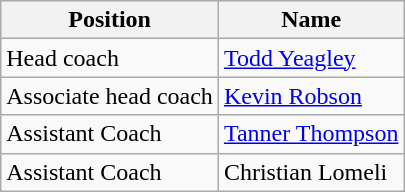<table class="wikitable">
<tr>
<th>Position</th>
<th>Name</th>
</tr>
<tr>
<td>Head coach</td>
<td> <a href='#'>Todd Yeagley</a></td>
</tr>
<tr>
<td>Associate head coach</td>
<td> <a href='#'>Kevin Robson</a></td>
</tr>
<tr>
<td>Assistant Coach</td>
<td> <a href='#'>Tanner Thompson</a></td>
</tr>
<tr>
<td>Assistant Coach</td>
<td> Christian Lomeli</td>
</tr>
</table>
